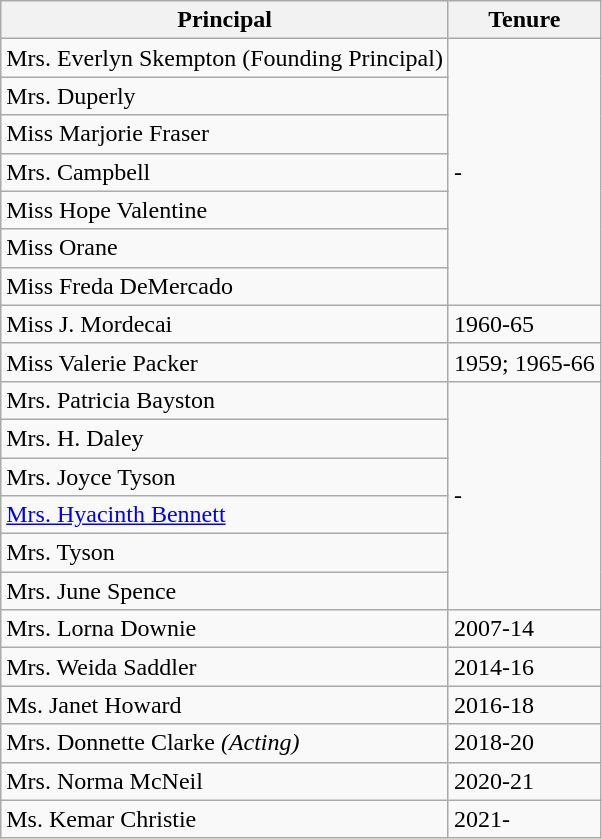<table class="wikitable mw-collapsible">
<tr>
<th>Principal</th>
<th>Tenure</th>
</tr>
<tr>
<td>Mrs. Everlyn Skempton (Founding Principal)</td>
<td rowspan="7">-</td>
</tr>
<tr>
<td>Mrs. Duperly</td>
</tr>
<tr>
<td>Miss Marjorie Fraser</td>
</tr>
<tr>
<td>Mrs. Campbell</td>
</tr>
<tr>
<td>Miss Hope Valentine</td>
</tr>
<tr>
<td>Miss Orane</td>
</tr>
<tr>
<td>Miss Freda DeMercado</td>
</tr>
<tr>
<td>Miss J. Mordecai</td>
<td>1960-65</td>
</tr>
<tr>
<td>Miss Valerie Packer</td>
<td>1959; 1965-66</td>
</tr>
<tr>
<td>Mrs. Patricia Bayston</td>
<td rowspan="6">-</td>
</tr>
<tr>
<td>Mrs. H. Daley</td>
</tr>
<tr>
<td>Mrs. Joyce Tyson</td>
</tr>
<tr>
<td><a href='#'>Mrs. Hyacinth Bennett</a></td>
</tr>
<tr>
<td>Mrs. Tyson</td>
</tr>
<tr>
<td>Mrs. June Spence</td>
</tr>
<tr>
<td>Mrs. Lorna Downie</td>
<td>2007-14</td>
</tr>
<tr>
<td>Mrs. Weida Saddler</td>
<td>2014-16</td>
</tr>
<tr>
<td>Ms. Janet Howard</td>
<td>2016-18</td>
</tr>
<tr>
<td>Mrs. Donnette Clarke <em>(Acting)</em></td>
<td>2018-20</td>
</tr>
<tr>
<td>Mrs. Norma McNeil</td>
<td>2020-21</td>
</tr>
<tr>
<td>Ms. Kemar Christie</td>
<td>2021-</td>
</tr>
</table>
